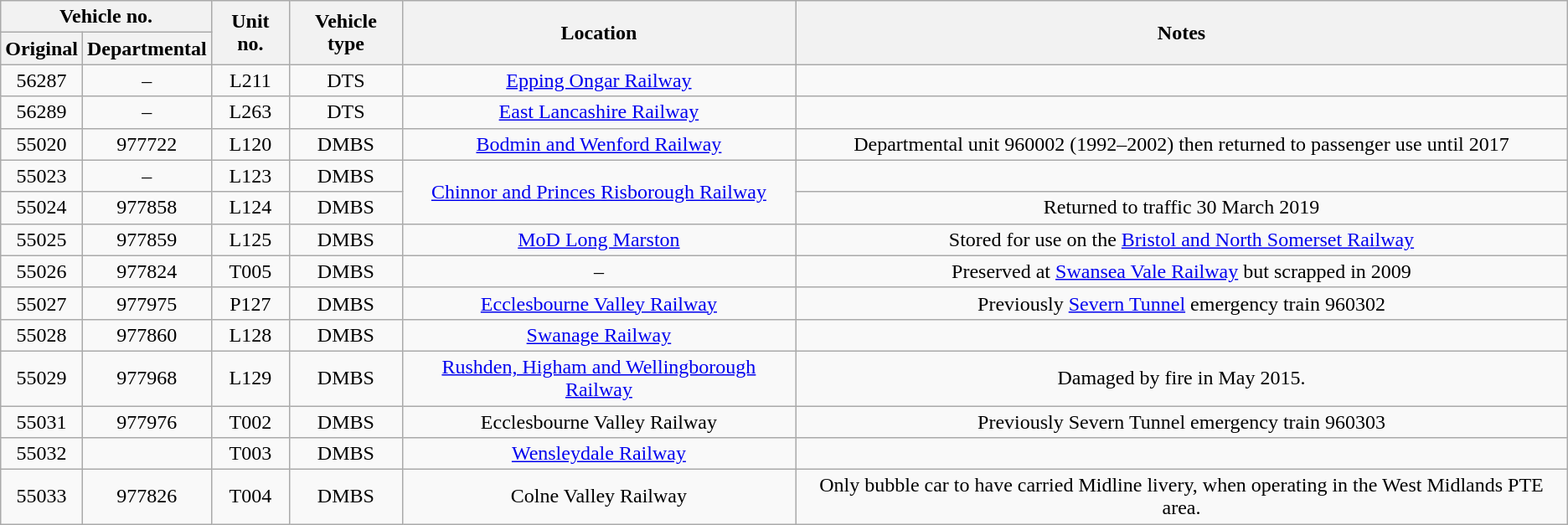<table class="wikitable" style="text-align: center">
<tr>
<th colspan=2>Vehicle no.</th>
<th rowspan=2>Unit no.</th>
<th rowspan=2>Vehicle type</th>
<th rowspan=2>Location</th>
<th rowspan=2>Notes</th>
</tr>
<tr>
<th>Original</th>
<th>Departmental</th>
</tr>
<tr>
<td>56287</td>
<td>–</td>
<td>L211</td>
<td>DTS</td>
<td><a href='#'>Epping Ongar Railway</a></td>
<td></td>
</tr>
<tr>
<td>56289</td>
<td>–</td>
<td>L263</td>
<td>DTS</td>
<td><a href='#'>East Lancashire Railway</a></td>
<td></td>
</tr>
<tr>
<td>55020</td>
<td>977722</td>
<td>L120</td>
<td>DMBS</td>
<td><a href='#'>Bodmin and Wenford Railway</a></td>
<td>Departmental unit 960002 (1992–2002) then returned to passenger use until 2017</td>
</tr>
<tr>
<td>55023</td>
<td>–</td>
<td>L123</td>
<td>DMBS</td>
<td rowspan=2><a href='#'>Chinnor and Princes Risborough Railway</a></td>
<td></td>
</tr>
<tr>
<td>55024</td>
<td>977858</td>
<td>L124</td>
<td>DMBS</td>
<td>Returned to traffic 30 March 2019</td>
</tr>
<tr>
<td>55025</td>
<td>977859</td>
<td>L125</td>
<td>DMBS</td>
<td><a href='#'>MoD Long Marston</a></td>
<td>Stored for use on the <a href='#'>Bristol and North Somerset Railway</a></td>
</tr>
<tr>
<td>55026</td>
<td>977824</td>
<td>T005</td>
<td>DMBS</td>
<td>–</td>
<td>Preserved at <a href='#'>Swansea Vale Railway</a> but scrapped in 2009</td>
</tr>
<tr>
<td>55027</td>
<td>977975</td>
<td>P127</td>
<td>DMBS</td>
<td><a href='#'>Ecclesbourne Valley Railway</a></td>
<td>Previously <a href='#'>Severn Tunnel</a> emergency train 960302</td>
</tr>
<tr>
<td>55028</td>
<td>977860</td>
<td>L128</td>
<td>DMBS</td>
<td><a href='#'>Swanage Railway</a></td>
<td></td>
</tr>
<tr>
<td>55029</td>
<td>977968</td>
<td>L129</td>
<td>DMBS</td>
<td><a href='#'>Rushden, Higham and Wellingborough Railway</a></td>
<td>Damaged by fire in May 2015.</td>
</tr>
<tr>
<td>55031</td>
<td>977976</td>
<td>T002</td>
<td>DMBS</td>
<td>Ecclesbourne Valley Railway</td>
<td>Previously Severn Tunnel emergency train 960303</td>
</tr>
<tr>
<td>55032</td>
<td></td>
<td>T003</td>
<td>DMBS</td>
<td><a href='#'>Wensleydale Railway</a></td>
<td></td>
</tr>
<tr>
<td>55033</td>
<td>977826</td>
<td>T004</td>
<td>DMBS</td>
<td>Colne Valley Railway</td>
<td>Only bubble car to have carried Midline livery, when operating in the West Midlands PTE area.</td>
</tr>
</table>
